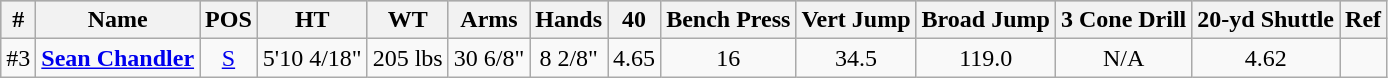<table class="wikitable" style="text-align:center;">
<tr style="background:#C0C0C0;">
<th>#</th>
<th>Name</th>
<th>POS</th>
<th>HT</th>
<th>WT</th>
<th>Arms</th>
<th>Hands</th>
<th>40</th>
<th>Bench Press</th>
<th>Vert Jump</th>
<th>Broad Jump</th>
<th>3 Cone Drill</th>
<th>20-yd Shuttle</th>
<th>Ref</th>
</tr>
<tr>
<td>#3</td>
<td><strong><a href='#'>Sean Chandler</a></strong></td>
<td><a href='#'>S</a></td>
<td>5'10 4/18"</td>
<td>205 lbs</td>
<td>30 6/8"</td>
<td>8 2/8"</td>
<td>4.65</td>
<td>16</td>
<td>34.5</td>
<td>119.0</td>
<td>N/A</td>
<td>4.62</td>
<td></td>
</tr>
</table>
